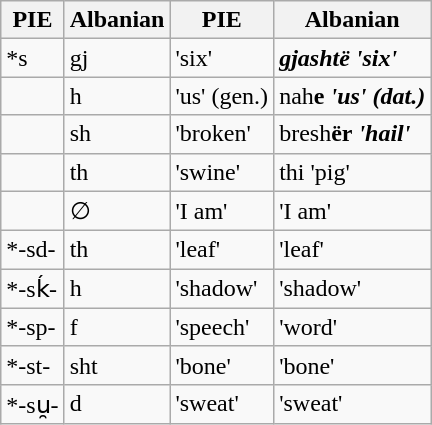<table class="wikitable">
<tr>
<th>PIE</th>
<th>Albanian</th>
<th>PIE</th>
<th>Albanian</th>
</tr>
<tr>
<td>*s</td>
<td>gj</td>
<td> 'six'</td>
<td><strong><em>gj<strong>ashtë<em> 'six'</td>
</tr>
<tr>
<td></td>
<td>h</td>
<td> 'us' (gen.)</td>
<td></em>na</strong>h<strong>e<em> 'us' (dat.)</td>
</tr>
<tr>
<td></td>
<td>sh</td>
<td> 'broken'</td>
<td></em>bre</strong>sh<strong>ër<em> 'hail'</td>
</tr>
<tr>
<td></td>
<td>th</td>
<td> 'swine'</td>
<td></em></strong>th</strong>i</em> 'pig'</td>
</tr>
<tr>
<td></td>
<td>∅</td>
<td> 'I am'</td>
<td> 'I am'</td>
</tr>
<tr>
<td>*-sd-</td>
<td>th</td>
<td> 'leaf'</td>
<td> 'leaf'</td>
</tr>
<tr>
<td>*-sḱ-</td>
<td>h</td>
<td> 'shadow'</td>
<td> 'shadow'</td>
</tr>
<tr>
<td>*-sp-</td>
<td>f</td>
<td> 'speech'</td>
<td> 'word'</td>
</tr>
<tr>
<td>*-st-</td>
<td>sht</td>
<td> 'bone'</td>
<td> 'bone'</td>
</tr>
<tr>
<td>*-su̯-</td>
<td>d</td>
<td> 'sweat'</td>
<td> 'sweat'</td>
</tr>
</table>
